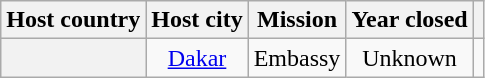<table class="wikitable plainrowheaders" style="text-align:center;">
<tr>
<th scope="col">Host country</th>
<th scope="col">Host city</th>
<th scope="col">Mission</th>
<th scope="col">Year closed</th>
<th scope="col"></th>
</tr>
<tr>
<th scope="row"></th>
<td><a href='#'>Dakar</a></td>
<td>Embassy</td>
<td>Unknown</td>
<td></td>
</tr>
</table>
